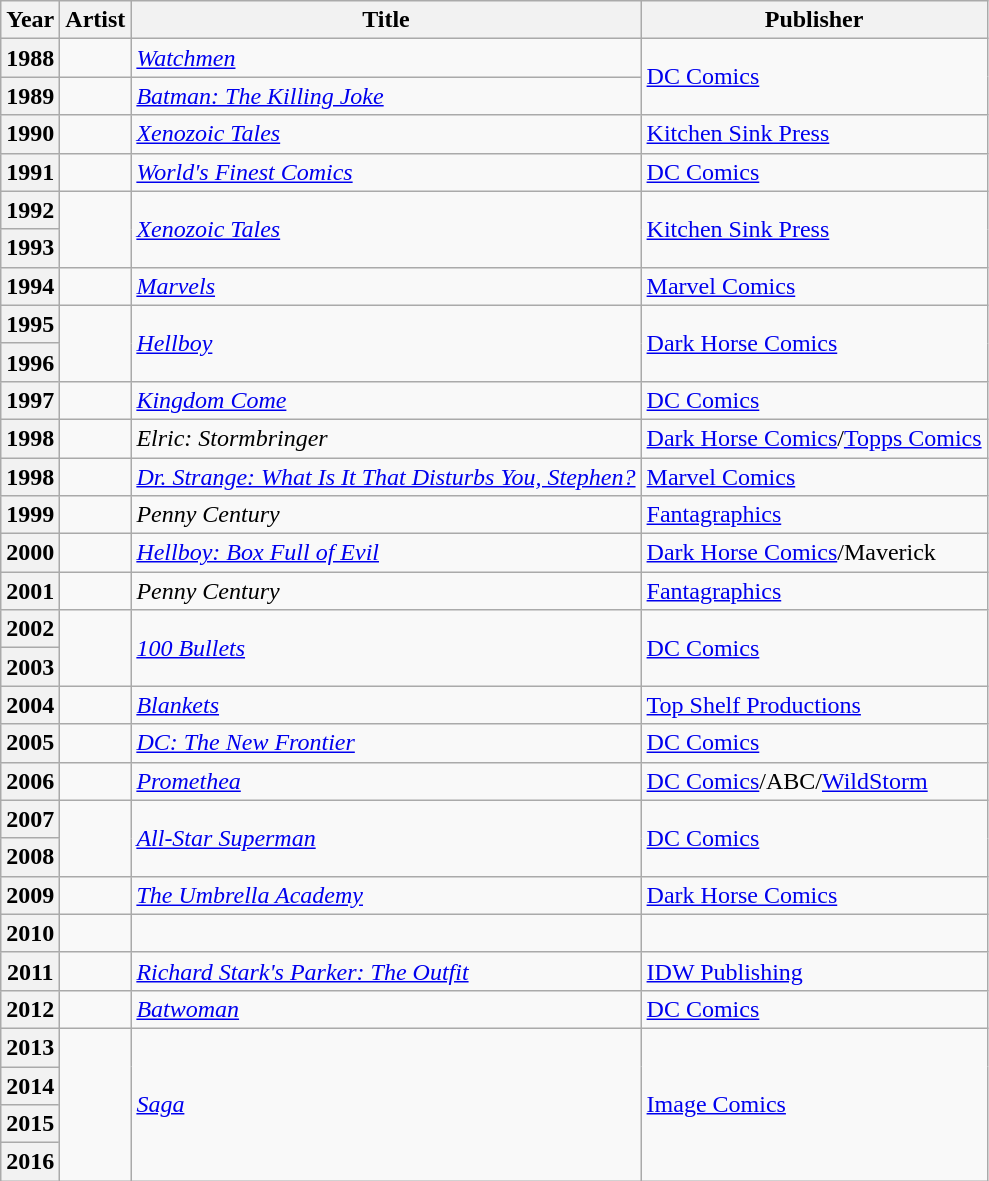<table class="wikitable sortable mw-collapsible">
<tr>
<th>Year</th>
<th>Artist</th>
<th>Title</th>
<th>Publisher</th>
</tr>
<tr>
<th>1988</th>
<td></td>
<td><em><a href='#'>Watchmen</a></em></td>
<td rowspan="2"><a href='#'>DC Comics</a></td>
</tr>
<tr>
<th>1989</th>
<td></td>
<td><em><a href='#'>Batman: The Killing Joke</a></em></td>
</tr>
<tr>
<th>1990</th>
<td></td>
<td><em><a href='#'>Xenozoic Tales</a></em></td>
<td><a href='#'>Kitchen Sink Press</a></td>
</tr>
<tr>
<th>1991</th>
<td></td>
<td><em><a href='#'>World's Finest Comics</a></em></td>
<td><a href='#'>DC Comics</a></td>
</tr>
<tr>
<th>1992</th>
<td rowspan="2"></td>
<td rowspan="2"><em><a href='#'>Xenozoic Tales</a></em></td>
<td rowspan="2"><a href='#'>Kitchen Sink Press</a></td>
</tr>
<tr>
<th>1993</th>
</tr>
<tr>
<th>1994</th>
<td></td>
<td><em><a href='#'>Marvels</a></em></td>
<td><a href='#'>Marvel Comics</a></td>
</tr>
<tr>
<th>1995</th>
<td rowspan="2"></td>
<td rowspan="2"><em><a href='#'>Hellboy</a></em></td>
<td rowspan="2"><a href='#'>Dark Horse Comics</a></td>
</tr>
<tr>
<th>1996</th>
</tr>
<tr>
<th>1997</th>
<td></td>
<td><em><a href='#'>Kingdom Come</a></em></td>
<td><a href='#'>DC Comics</a></td>
</tr>
<tr>
<th>1998</th>
<td></td>
<td><em>Elric: Stormbringer</em></td>
<td><a href='#'>Dark Horse Comics</a>/<a href='#'>Topps Comics</a></td>
</tr>
<tr>
<th>1998</th>
<td></td>
<td><em><a href='#'>Dr. Strange: What Is It That Disturbs You, Stephen?</a></em></td>
<td><a href='#'>Marvel Comics</a></td>
</tr>
<tr>
<th>1999</th>
<td></td>
<td><em>Penny Century</em></td>
<td><a href='#'>Fantagraphics</a></td>
</tr>
<tr>
<th>2000</th>
<td></td>
<td><em><a href='#'>Hellboy: Box Full of Evil</a></em></td>
<td><a href='#'>Dark Horse Comics</a>/Maverick</td>
</tr>
<tr>
<th>2001</th>
<td></td>
<td><em>Penny Century</em></td>
<td><a href='#'>Fantagraphics</a></td>
</tr>
<tr>
<th>2002</th>
<td rowspan="2"></td>
<td rowspan="2"><em><a href='#'>100 Bullets</a></em></td>
<td rowspan="2"><a href='#'>DC Comics</a></td>
</tr>
<tr>
<th>2003</th>
</tr>
<tr>
<th>2004</th>
<td></td>
<td><em><a href='#'>Blankets</a></em></td>
<td><a href='#'>Top Shelf Productions</a></td>
</tr>
<tr>
<th>2005</th>
<td></td>
<td><em><a href='#'>DC: The New Frontier</a></em></td>
<td><a href='#'>DC Comics</a></td>
</tr>
<tr>
<th>2006</th>
<td></td>
<td><em><a href='#'>Promethea</a></em></td>
<td><a href='#'>DC Comics</a>/ABC/<a href='#'>WildStorm</a></td>
</tr>
<tr>
<th>2007</th>
<td rowspan="2"></td>
<td rowspan="2"><em><a href='#'>All-Star Superman</a></em></td>
<td rowspan="2"><a href='#'>DC Comics</a></td>
</tr>
<tr>
<th>2008</th>
</tr>
<tr>
<th>2009</th>
<td></td>
<td><em><a href='#'>The Umbrella Academy</a></em></td>
<td><a href='#'>Dark Horse Comics</a></td>
</tr>
<tr>
<th>2010</th>
<td></td>
<td><em></em></td>
<td></td>
</tr>
<tr>
<th>2011</th>
<td></td>
<td><em><a href='#'>Richard Stark's Parker: The Outfit</a></em></td>
<td><a href='#'>IDW Publishing</a></td>
</tr>
<tr>
<th>2012</th>
<td></td>
<td><em><a href='#'>Batwoman</a></em></td>
<td><a href='#'>DC Comics</a></td>
</tr>
<tr>
<th>2013</th>
<td rowspan="4"></td>
<td rowspan="4"><em><a href='#'>Saga</a></em></td>
<td rowspan="4"><a href='#'>Image Comics</a></td>
</tr>
<tr>
<th>2014</th>
</tr>
<tr>
<th>2015</th>
</tr>
<tr>
<th>2016</th>
</tr>
</table>
